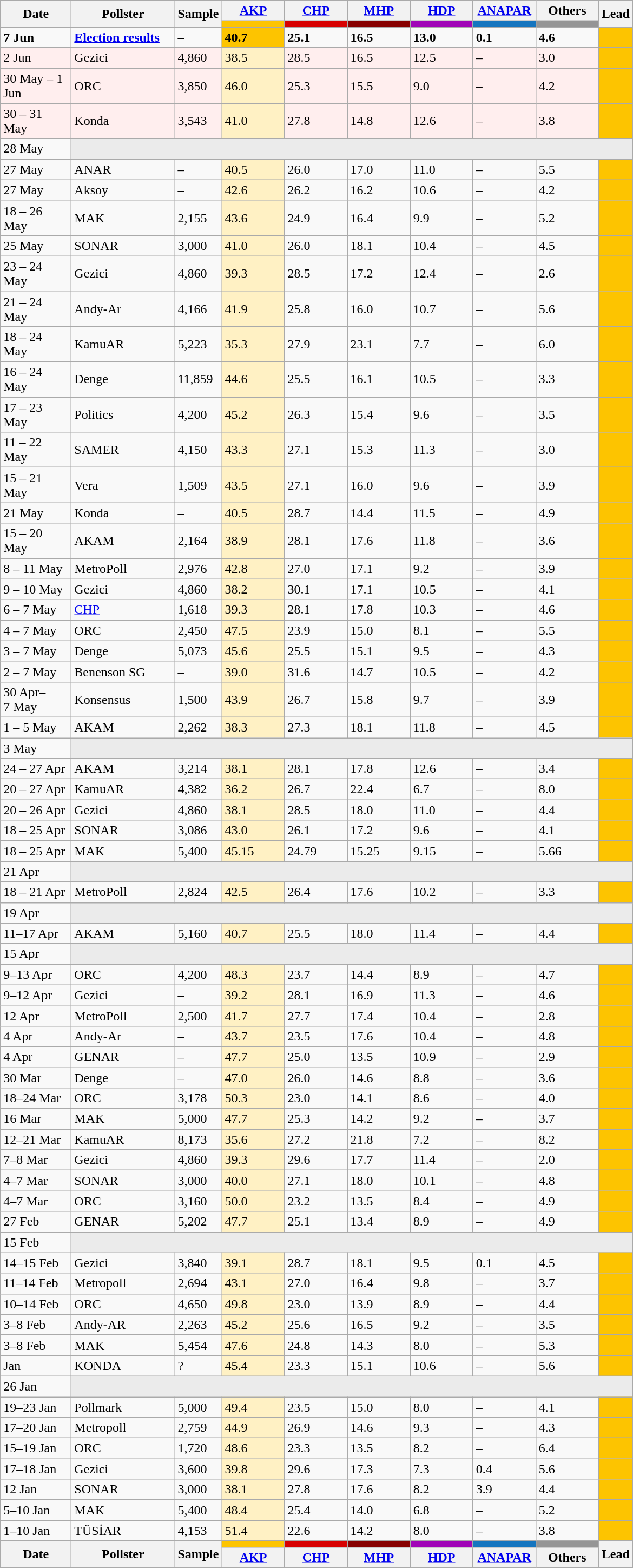<table class="wikitable sortable">
<tr>
<th rowspan="2" style="width: 80px;">Date</th>
<th rowspan="2" style="width: 120px;">Pollster</th>
<th rowspan="2" style="width: 50px;">Sample</th>
<th style="width:70px;"><a href='#'>AKP</a></th>
<th style="width:70px;"><a href='#'>CHP</a></th>
<th style="width:70px;"><a href='#'>MHP</a></th>
<th style="width:70px;"><a href='#'>HDP</a></th>
<th style="width:70px;"><a href='#'>ANAPAR</a></th>
<th style="width:70px;">Others</th>
<th rowspan="2">Lead</th>
</tr>
<tr>
<th style="background: #fdc400" width:70px;"></th>
<th style="background: #d70000" width:70px;"></th>
<th style="background: #870000" width:70px;"></th>
<th style="background: #A004B7" width:70px;"></th>
<th style="background: #1575BF" width:70px;"></th>
<th style="background: #959595" width:70px;"></th>
</tr>
<tr>
<td><strong>7 Jun</strong></td>
<td><strong><a href='#'>Election results</a></strong><br></td>
<td>–</td>
<td style="background: #Fdc400"><strong>40.7</strong></td>
<td><strong>25.1</strong></td>
<td><strong>16.5</strong></td>
<td><strong>13.0</strong></td>
<td><strong>0.1</strong></td>
<td><strong>4.6</strong></td>
<td style="background: #Fdc400"></td>
</tr>
<tr>
<td style="background: #FFEEEE">2 Jun</td>
<td style="background: #FFEEEE">Gezici</td>
<td style="background: #FFEEEE">4,860</td>
<td style="background: #FFF1C4">38.5</td>
<td style="background: #FFEEEE">28.5</td>
<td style="background: #FFEEEE">16.5</td>
<td style="background: #FFEEEE">12.5</td>
<td style="background: #FFEEEE">–</td>
<td style="background: #FFEEEE">3.0</td>
<td style="background: #Fdc400"></td>
</tr>
<tr>
<td style="background: #FFEEEE">30 May – 1 Jun</td>
<td style="background: #FFEEEE">ORC</td>
<td style="background: #FFEEEE">3,850</td>
<td style="background: #FFF1C4">46.0</td>
<td style="background: #FFEEEE">25.3</td>
<td style="background: #FFEEEE">15.5</td>
<td style="background: #FFEEEE">9.0</td>
<td style="background: #FFEEEE">–</td>
<td style="background: #FFEEEE">4.2</td>
<td style="background: #Fdc400"></td>
</tr>
<tr>
<td style="background: #FFEEEE">30 – 31 May</td>
<td style="background: #FFEEEE">Konda</td>
<td style="background: #FFEEEE">3,543</td>
<td style="background: #FFF1C4">41.0</td>
<td style="background: #FFEEEE">27.8</td>
<td style="background: #FFEEEE">14.8</td>
<td style="background: #FFEEEE">12.6</td>
<td style="background: #FFEEEE">–</td>
<td style="background: #FFEEEE">3.8</td>
<td style="background: #Fdc400"></td>
</tr>
<tr>
<td>28 May</td>
<td colspan="10" style="background: #EBEBEB"></td>
</tr>
<tr>
<td>27 May</td>
<td>ANAR</td>
<td>–</td>
<td style="background: #FFF1C4">40.5</td>
<td>26.0</td>
<td>17.0</td>
<td>11.0</td>
<td>–</td>
<td>5.5</td>
<td style="background: #Fdc400"></td>
</tr>
<tr>
<td>27 May</td>
<td>Aksoy</td>
<td>–</td>
<td style="background: #FFF1C4">42.6</td>
<td>26.2</td>
<td>16.2</td>
<td>10.6</td>
<td>–</td>
<td>4.2</td>
<td style="background: #Fdc400"></td>
</tr>
<tr>
<td>18 – 26 May</td>
<td>MAK</td>
<td>2,155</td>
<td style="background: #FFF1C4">43.6</td>
<td>24.9</td>
<td>16.4</td>
<td>9.9</td>
<td>–</td>
<td>5.2</td>
<td style="background: #Fdc400"></td>
</tr>
<tr>
<td>25 May</td>
<td>SONAR</td>
<td>3,000</td>
<td style="background: #FFF1C4">41.0</td>
<td>26.0</td>
<td>18.1</td>
<td>10.4</td>
<td>–</td>
<td>4.5</td>
<td style="background: #Fdc400"></td>
</tr>
<tr>
<td>23 – 24 May</td>
<td>Gezici</td>
<td>4,860</td>
<td style="background: #FFF1C4">39.3</td>
<td>28.5</td>
<td>17.2</td>
<td>12.4</td>
<td>–</td>
<td>2.6</td>
<td style="background: #Fdc400"></td>
</tr>
<tr>
<td>21 – 24 May</td>
<td>Andy-Ar</td>
<td>4,166</td>
<td style="background: #FFF1C4">41.9</td>
<td>25.8</td>
<td>16.0</td>
<td>10.7</td>
<td>–</td>
<td>5.6</td>
<td style="background: #Fdc400"></td>
</tr>
<tr>
<td>18 – 24 May</td>
<td>KamuAR</td>
<td>5,223</td>
<td style="background: #FFF1C4">35.3</td>
<td>27.9</td>
<td>23.1</td>
<td>7.7</td>
<td>–</td>
<td>6.0</td>
<td style="background: #Fdc400"></td>
</tr>
<tr>
<td>16 – 24 May</td>
<td>Denge</td>
<td>11,859</td>
<td style="background: #FFF1C4">44.6</td>
<td>25.5</td>
<td>16.1</td>
<td>10.5</td>
<td>–</td>
<td>3.3</td>
<td style="background: #Fdc400"></td>
</tr>
<tr>
<td>17 – 23 May</td>
<td>Politics</td>
<td>4,200</td>
<td style="background: #FFF1C4">45.2</td>
<td>26.3</td>
<td>15.4</td>
<td>9.6</td>
<td>–</td>
<td>3.5</td>
<td style="background: #Fdc400"></td>
</tr>
<tr>
<td>11 – 22 May</td>
<td>SAMER</td>
<td>4,150</td>
<td style="background: #FFF1C4">43.3</td>
<td>27.1</td>
<td>15.3</td>
<td>11.3</td>
<td>–</td>
<td>3.0</td>
<td style="background: #Fdc400"></td>
</tr>
<tr>
<td>15 – 21 May</td>
<td>Vera</td>
<td>1,509</td>
<td style="background: #FFF1C4">43.5</td>
<td>27.1</td>
<td>16.0</td>
<td>9.6</td>
<td>–</td>
<td>3.9</td>
<td style="background: #Fdc400"></td>
</tr>
<tr>
<td>21 May</td>
<td>Konda</td>
<td>–</td>
<td style="background: #FFF1C4">40.5</td>
<td>28.7</td>
<td>14.4</td>
<td>11.5</td>
<td>–</td>
<td>4.9</td>
<td style="background: #Fdc400"></td>
</tr>
<tr>
<td>15 – 20 May</td>
<td>AKAM</td>
<td>2,164</td>
<td style="background: #FFF1C4">38.9</td>
<td>28.1</td>
<td>17.6</td>
<td>11.8</td>
<td>–</td>
<td>3.6</td>
<td style="background: #Fdc400"></td>
</tr>
<tr>
<td>8 – 11 May</td>
<td>MetroPoll</td>
<td>2,976</td>
<td style="background: #FFF1C4">42.8</td>
<td>27.0</td>
<td>17.1</td>
<td>9.2</td>
<td>–</td>
<td>3.9</td>
<td style="background: #Fdc400"></td>
</tr>
<tr>
<td>9 – 10 May</td>
<td>Gezici</td>
<td>4,860</td>
<td style="background: #FFF1C4">38.2</td>
<td>30.1</td>
<td>17.1</td>
<td>10.5</td>
<td>–</td>
<td>4.1</td>
<td style="background: #Fdc400"></td>
</tr>
<tr>
<td>6 – 7 May</td>
<td><a href='#'>CHP</a></td>
<td>1,618</td>
<td style="background: #FFF1C4">39.3</td>
<td>28.1</td>
<td>17.8</td>
<td>10.3</td>
<td>–</td>
<td>4.6</td>
<td style="background: #Fdc400"></td>
</tr>
<tr>
<td>4 – 7 May</td>
<td>ORC</td>
<td>2,450</td>
<td style="background: #FFF1C4">47.5</td>
<td>23.9</td>
<td>15.0</td>
<td>8.1</td>
<td>–</td>
<td>5.5</td>
<td style="background: #Fdc400"></td>
</tr>
<tr>
<td>3 – 7 May</td>
<td>Denge</td>
<td>5,073</td>
<td style="background: #FFF1C4">45.6</td>
<td>25.5</td>
<td>15.1</td>
<td>9.5</td>
<td>–</td>
<td>4.3</td>
<td style="background: #Fdc400"></td>
</tr>
<tr>
<td>2 – 7 May</td>
<td>Benenson SG</td>
<td>–</td>
<td style="background: #FFF1C4">39.0</td>
<td>31.6</td>
<td>14.7</td>
<td>10.5</td>
<td>–</td>
<td>4.2</td>
<td style="background: #Fdc400"></td>
</tr>
<tr>
<td>30 Apr–7 May</td>
<td>Konsensus</td>
<td>1,500</td>
<td style="background: #FFF1C4">43.9</td>
<td>26.7</td>
<td>15.8</td>
<td>9.7</td>
<td>–</td>
<td>3.9</td>
<td style="background: #Fdc400"></td>
</tr>
<tr>
<td>1 – 5 May</td>
<td>AKAM</td>
<td>2,262</td>
<td style="background: #FFF1C4">38.3</td>
<td>27.3</td>
<td>18.1</td>
<td>11.8</td>
<td>–</td>
<td>4.5</td>
<td style="background: #Fdc400"></td>
</tr>
<tr>
<td>3 May</td>
<td colspan="10" style="background: #EBEBEB"></td>
</tr>
<tr>
<td>24 – 27 Apr</td>
<td>AKAM</td>
<td>3,214</td>
<td style="background: #FFF1C4">38.1</td>
<td>28.1</td>
<td>17.8</td>
<td>12.6</td>
<td>–</td>
<td>3.4</td>
<td style="background: #Fdc400"></td>
</tr>
<tr>
<td>20 – 27 Apr</td>
<td>KamuAR</td>
<td>4,382</td>
<td style="background: #FFF1C4">36.2</td>
<td>26.7</td>
<td>22.4</td>
<td>6.7</td>
<td>–</td>
<td>8.0</td>
<td style="background: #Fdc400"></td>
</tr>
<tr>
<td>20 – 26 Apr</td>
<td>Gezici</td>
<td>4,860</td>
<td style="background: #FFF1C4">38.1</td>
<td>28.5</td>
<td>18.0</td>
<td>11.0</td>
<td>–</td>
<td>4.4</td>
<td style="background: #Fdc400"></td>
</tr>
<tr>
<td>18 – 25 Apr</td>
<td>SONAR</td>
<td>3,086</td>
<td style="background: #FFF1C4">43.0</td>
<td>26.1</td>
<td>17.2</td>
<td>9.6</td>
<td>–</td>
<td>4.1</td>
<td style="background: #Fdc400"></td>
</tr>
<tr>
<td>18 – 25 Apr</td>
<td>MAK</td>
<td>5,400</td>
<td style="background: #FFF1C4">45.15</td>
<td>24.79</td>
<td>15.25</td>
<td>9.15</td>
<td>–</td>
<td>5.66</td>
<td style="background: #Fdc400"></td>
</tr>
<tr>
<td>21 Apr</td>
<td colspan="10" style="background: #EBEBEB"></td>
</tr>
<tr>
<td>18 – 21 Apr</td>
<td>MetroPoll</td>
<td>2,824</td>
<td style="background: #FFF1C4">42.5</td>
<td>26.4</td>
<td>17.6</td>
<td>10.2</td>
<td>–</td>
<td>3.3</td>
<td style="background: #Fdc400"></td>
</tr>
<tr>
<td>19 Apr</td>
<td colspan="10" style="background: #EBEBEB"></td>
</tr>
<tr>
<td>11–17 Apr</td>
<td>AKAM</td>
<td>5,160</td>
<td style="background: #FFF1C4">40.7</td>
<td>25.5</td>
<td>18.0</td>
<td>11.4</td>
<td>–</td>
<td>4.4</td>
<td style="background: #Fdc400"></td>
</tr>
<tr>
<td>15 Apr</td>
<td colspan="10" style="background: #EBEBEB"></td>
</tr>
<tr>
<td>9–13 Apr</td>
<td>ORC</td>
<td>4,200</td>
<td style="background: #FFF1C4">48.3</td>
<td>23.7</td>
<td>14.4</td>
<td>8.9</td>
<td>–</td>
<td>4.7</td>
<td style="background: #Fdc400"></td>
</tr>
<tr>
<td>9–12 Apr</td>
<td>Gezici</td>
<td>–</td>
<td style="background: #FFF1C4">39.2</td>
<td>28.1</td>
<td>16.9</td>
<td>11.3</td>
<td>–</td>
<td>4.6</td>
<td style="background: #Fdc400"></td>
</tr>
<tr>
<td>12 Apr</td>
<td>MetroPoll</td>
<td>2,500</td>
<td style="background: #FFF1C4">41.7</td>
<td>27.7</td>
<td>17.4</td>
<td>10.4</td>
<td>–</td>
<td>2.8</td>
<td style="background: #Fdc400"></td>
</tr>
<tr>
<td>4 Apr</td>
<td>Andy-Ar</td>
<td>–</td>
<td style="background: #FFF1C4">43.7</td>
<td>23.5</td>
<td>17.6</td>
<td>10.4</td>
<td>–</td>
<td>4.8</td>
<td style="background: #Fdc400"></td>
</tr>
<tr>
<td>4 Apr</td>
<td>GENAR</td>
<td>–</td>
<td style="background: #FFF1C4">47.7</td>
<td>25.0</td>
<td>13.5</td>
<td>10.9</td>
<td>–</td>
<td>2.9</td>
<td style="background: #Fdc400"></td>
</tr>
<tr>
<td>30 Mar</td>
<td>Denge</td>
<td>–</td>
<td style="background: #FFF1C4">47.0</td>
<td>26.0</td>
<td>14.6</td>
<td>8.8</td>
<td>–</td>
<td>3.6</td>
<td style="background: #Fdc400"></td>
</tr>
<tr>
<td>18–24 Mar</td>
<td>ORC</td>
<td>3,178</td>
<td style="background: #FFF1C4">50.3</td>
<td>23.0</td>
<td>14.1</td>
<td>8.6</td>
<td>–</td>
<td>4.0</td>
<td style="background: #Fdc400"></td>
</tr>
<tr>
<td>16 Mar</td>
<td>MAK</td>
<td>5,000</td>
<td style="background: #FFF1C4">47.7</td>
<td>25.3</td>
<td>14.2</td>
<td>9.2</td>
<td>–</td>
<td>3.7</td>
<td style="background: #Fdc400"></td>
</tr>
<tr>
<td>12–21 Mar</td>
<td>KamuAR</td>
<td>8,173</td>
<td style="background: #FFF1C4">35.6</td>
<td>27.2</td>
<td>21.8</td>
<td>7.2</td>
<td>–</td>
<td>8.2</td>
<td style="background: #Fdc400"></td>
</tr>
<tr>
<td>7–8 Mar</td>
<td>Gezici</td>
<td>4,860</td>
<td style="background: #FFF1C4">39.3</td>
<td>29.6</td>
<td>17.7</td>
<td>11.4</td>
<td>–</td>
<td>2.0</td>
<td style="background: #Fdc400"></td>
</tr>
<tr>
<td>4–7 Mar</td>
<td>SONAR</td>
<td>3,000</td>
<td style="background: #FFF1C4">40.0</td>
<td>27.1</td>
<td>18.0</td>
<td>10.1</td>
<td>–</td>
<td>4.8</td>
<td style="background: #Fdc400"></td>
</tr>
<tr>
<td>4–7 Mar</td>
<td>ORC</td>
<td>3,160</td>
<td style="background: #FFF1C4">50.0</td>
<td>23.2</td>
<td>13.5</td>
<td>8.4</td>
<td>–</td>
<td>4.9</td>
<td style="background: #Fdc400"></td>
</tr>
<tr>
<td>27 Feb</td>
<td>GENAR</td>
<td>5,202</td>
<td style="background: #FFF1C4">47.7</td>
<td>25.1</td>
<td>13.4</td>
<td>8.9</td>
<td>–</td>
<td>4.9</td>
<td style="background: #Fdc400"></td>
</tr>
<tr>
<td>15 Feb</td>
<td colspan="10" style="background: #EBEBEB"></td>
</tr>
<tr>
<td>14–15 Feb</td>
<td>Gezici</td>
<td>3,840</td>
<td style="background: #FFF1C4">39.1</td>
<td>28.7</td>
<td>18.1</td>
<td>9.5</td>
<td>0.1</td>
<td>4.5</td>
<td style="background: #Fdc400"></td>
</tr>
<tr>
<td>11–14 Feb</td>
<td>Metropoll</td>
<td>2,694</td>
<td style="background: #FFF1C4">43.1</td>
<td>27.0</td>
<td>16.4</td>
<td>9.8</td>
<td>–</td>
<td>3.7</td>
<td style="background: #Fdc400"></td>
</tr>
<tr>
<td>10–14 Feb</td>
<td>ORC</td>
<td>4,650</td>
<td style="background: #FFF1C4">49.8</td>
<td>23.0</td>
<td>13.9</td>
<td>8.9</td>
<td>–</td>
<td>4.4</td>
<td style="background: #Fdc400"></td>
</tr>
<tr>
<td>3–8 Feb</td>
<td>Andy-AR</td>
<td>2,263</td>
<td style="background: #FFF1C4">45.2</td>
<td>25.6</td>
<td>16.5</td>
<td>9.2</td>
<td>–</td>
<td>3.5</td>
<td style="background: #Fdc400"></td>
</tr>
<tr>
<td>3–8 Feb</td>
<td>MAK</td>
<td>5,454</td>
<td style="background: #FFF1C4">47.6</td>
<td>24.8</td>
<td>14.3</td>
<td>8.0</td>
<td>–</td>
<td>5.3</td>
<td style="background: #Fdc400"></td>
</tr>
<tr>
<td>Jan</td>
<td>KONDA</td>
<td>?</td>
<td style="background: #FFF1C4">45.4</td>
<td>23.3</td>
<td>15.1</td>
<td>10.6</td>
<td>–</td>
<td>5.6</td>
<td style="background: #Fdc400"></td>
</tr>
<tr>
<td>26 Jan</td>
<td colspan="10" style="background: #EBEBEB"></td>
</tr>
<tr>
<td>19–23 Jan</td>
<td>Pollmark</td>
<td>5,000</td>
<td style="background: #FFF1C4">49.4</td>
<td>23.5</td>
<td>15.0</td>
<td>8.0</td>
<td>–</td>
<td>4.1</td>
<td style="background: #Fdc400"></td>
</tr>
<tr>
<td>17–20 Jan</td>
<td>Metropoll</td>
<td>2,759</td>
<td style="background: #FFF1C4">44.9</td>
<td>26.9</td>
<td>14.6</td>
<td>9.3</td>
<td>–</td>
<td>4.3</td>
<td style="background: #Fdc400"></td>
</tr>
<tr>
<td>15–19 Jan</td>
<td>ORC</td>
<td>1,720</td>
<td style="background: #FFF1C4">48.6</td>
<td>23.3</td>
<td>13.5</td>
<td>8.2</td>
<td>–</td>
<td>6.4</td>
<td style="background: #Fdc400"></td>
</tr>
<tr>
<td>17–18 Jan</td>
<td>Gezici</td>
<td>3,600</td>
<td style="background: #FFF1C4">39.8</td>
<td>29.6</td>
<td>17.3</td>
<td>7.3</td>
<td>0.4</td>
<td>5.6</td>
<td style="background: #Fdc400"></td>
</tr>
<tr>
<td>12 Jan</td>
<td>SONAR</td>
<td>3,000</td>
<td style="background: #FFF1C4">38.1</td>
<td>27.8</td>
<td>17.6</td>
<td>8.2</td>
<td>3.9</td>
<td>4.4</td>
<td style="background: #Fdc400"></td>
</tr>
<tr>
<td>5–10 Jan</td>
<td>MAK</td>
<td>5,400</td>
<td style="background: #FFF1C4">48.4</td>
<td>25.4</td>
<td>14.0</td>
<td>6.8</td>
<td>–</td>
<td>5.2</td>
<td style="background: #Fdc400"></td>
</tr>
<tr>
<td>1–10 Jan</td>
<td>TÜSİAR</td>
<td>4,153</td>
<td style="background: #FFF1C4">51.4</td>
<td>22.6</td>
<td>14.2</td>
<td>8.0</td>
<td>–</td>
<td>3.8</td>
<td style="background: #Fdc400"></td>
</tr>
<tr>
<th rowspan="2" style="width: 70px;">Date</th>
<th rowspan="2" style="width: 120px;">Pollster</th>
<th rowspan="2" style="width: 50px;">Sample</th>
<th style="background: #fdc400" width:70px;"></th>
<th style="background: #d70000" width:70px;"></th>
<th style="background: #870000" width:70px;"></th>
<th style="background: #A004B7" width:70px;"></th>
<th style="background: #1575BF" width:70px;"></th>
<th style="background: #959595" width:70px;"></th>
<th rowspan="2">Lead</th>
</tr>
<tr>
<th style="width:70px;"><a href='#'>AKP</a></th>
<th style="width:70px;"><a href='#'>CHP</a></th>
<th style="width:70px;"><a href='#'>MHP</a></th>
<th style="width:70px;"><a href='#'>HDP</a></th>
<th style="width:70px;"><a href='#'>ANAPAR</a></th>
<th style="width:70px;">Others</th>
</tr>
</table>
